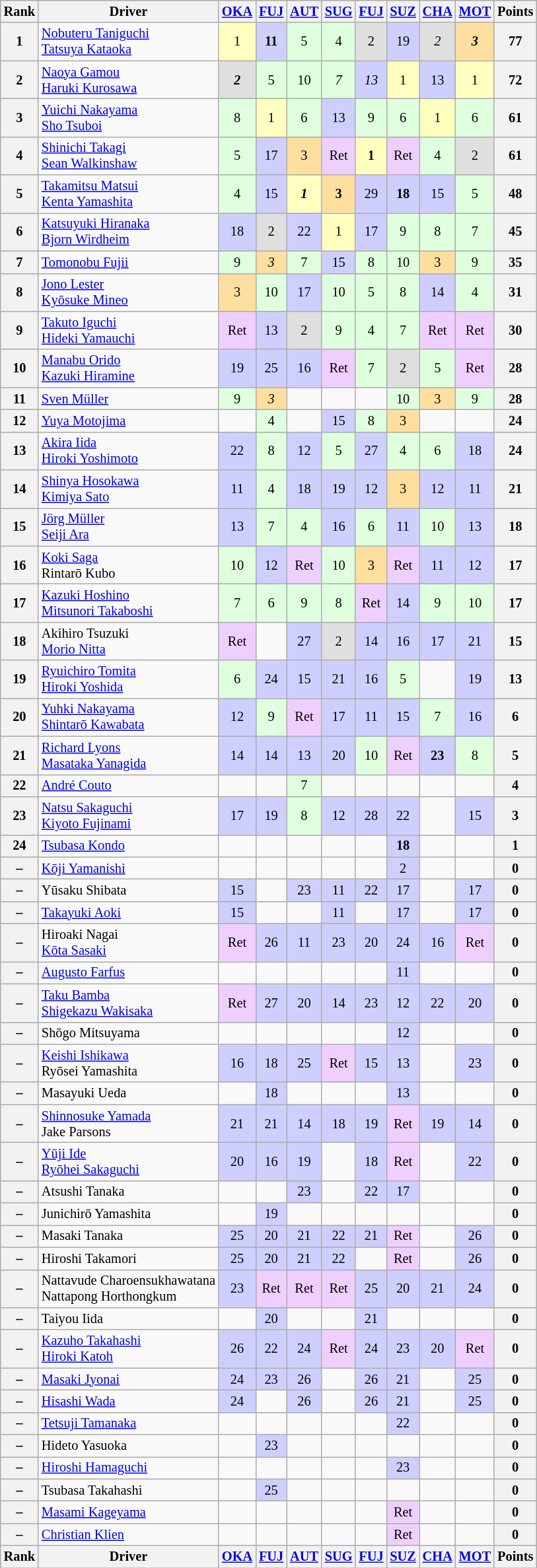<table class="wikitable" style="font-size:85%; text-align:center">
<tr>
<th>Rank</th>
<th>Driver</th>
<th><a href='#'>OKA</a><br></th>
<th><a href='#'>FUJ</a><br></th>
<th><a href='#'>AUT</a><br></th>
<th><a href='#'>SUG</a><br></th>
<th><a href='#'>FUJ</a><br></th>
<th><a href='#'>SUZ</a><br></th>
<th><a href='#'>CHA</a><br></th>
<th><a href='#'>MOT</a><br></th>
<th>Points</th>
</tr>
<tr>
<th>1</th>
<td align="left"> <a href='#'>Nobuteru Taniguchi</a><br> <a href='#'>Tatsuya Kataoka</a></td>
<td style="background:#ffffbf;">1</td>
<td style="background:#cfcfff;"><strong>11</strong></td>
<td style="background:#dfffdf;">5</td>
<td style="background:#dfffdf;">4</td>
<td style="background:#dfdfdf;">2</td>
<td style="background:#cfcfff;">19</td>
<td style="background:#dfdfdf;"><em>2</em></td>
<td style="background:#ffdf9f;"><strong><em>3</em></strong></td>
<th>77</th>
</tr>
<tr>
<th>2</th>
<td align="left"> <a href='#'>Naoya Gamou</a><br> <a href='#'>Haruki Kurosawa</a></td>
<td style="background:#dfdfdf;"><strong><em>2</em></strong></td>
<td style="background:#dfffdf;">5</td>
<td style="background:#dfffdf;">10</td>
<td style="background:#dfffdf;"><em>7</em></td>
<td style="background:#cfcfff;"><em>13</em></td>
<td style="background:#ffffbf;">1</td>
<td style="background:#cfcfff;">13</td>
<td style="background:#ffffbf;">1</td>
<th>72</th>
</tr>
<tr>
<th>3</th>
<td align="left"> <a href='#'>Yuichi Nakayama</a><br> <a href='#'>Sho Tsuboi</a></td>
<td style="background:#dfffdf;">8</td>
<td style="background:#ffffbf;">1</td>
<td style="background:#dfffdf;">6</td>
<td style="background:#cfcfff;">13</td>
<td style="background:#dfffdf;">9</td>
<td style="background:#dfffdf;">6</td>
<td style="background:#ffffbf;">1</td>
<td style="background:#dfffdf;">6</td>
<th>61</th>
</tr>
<tr>
<th>4</th>
<td align="left"> <a href='#'>Shinichi Takagi</a><br> <a href='#'>Sean Walkinshaw</a></td>
<td style="background:#dfffdf;">5</td>
<td style="background:#cfcfff;">17</td>
<td style="background:#ffdf9f;">3</td>
<td style="background:#efcfff;">Ret</td>
<td style="background:#ffffbf;"><strong>1</strong></td>
<td style="background:#efcfff;">Ret</td>
<td style="background:#dfffdf;">4</td>
<td style="background:#dfdfdf;">2</td>
<th>61</th>
</tr>
<tr>
<th>5</th>
<td align="left"> <a href='#'>Takamitsu Matsui</a><br> <a href='#'>Kenta Yamashita</a></td>
<td style="background:#dfffdf;">4</td>
<td style="background:#cfcfff;">15</td>
<td style="background:#ffffbf;"><strong><em>1</em></strong></td>
<td style="background:#ffdf9f;"><strong>3</strong></td>
<td style="background:#cfcfff;">29</td>
<td style="background:#cfcfff;"><strong>18</strong></td>
<td style="background:#cfcfff;">15</td>
<td style="background:#dfffdf;">5</td>
<th>48</th>
</tr>
<tr>
<th>6</th>
<td align="left"> <a href='#'>Katsuyuki Hiranaka</a><br> <a href='#'>Bjorn Wirdheim</a></td>
<td style="background:#cfcfff;">18</td>
<td style="background:#dfdfdf;">2</td>
<td style="background:#cfcfff;">22</td>
<td style="background:#ffffbf;">1</td>
<td style="background:#cfcfff;">17</td>
<td style="background:#dfffdf;">9</td>
<td style="background:#dfffdf;">8</td>
<td style="background:#dfffdf;">7</td>
<th>45</th>
</tr>
<tr>
<th>7</th>
<td align="left"> <a href='#'>Tomonobu Fujii</a></td>
<td style="background:#dfffdf;">9</td>
<td style="background:#ffdf9f;"><em>3</em></td>
<td style="background:#dfffdf;">7</td>
<td style="background:#cfcfff;">15</td>
<td style="background:#dfffdf;">8</td>
<td style="background:#dfffdf;">10</td>
<td style="background:#ffdf9f;">3</td>
<td style="background:#dfffdf;">9</td>
<th>35</th>
</tr>
<tr>
<th>8</th>
<td align="left"> <a href='#'>Jono Lester</a><br> <a href='#'>Kyōsuke Mineo</a></td>
<td style="background:#ffdf9f;">3</td>
<td style="background:#dfffdf;">10</td>
<td style="background:#cfcfff;">17</td>
<td style="background:#dfffdf;">10</td>
<td style="background:#dfffdf;">5</td>
<td style="background:#dfffdf;">8</td>
<td style="background:#cfcfff;">14</td>
<td style="background:#dfffdf;">4</td>
<th>31</th>
</tr>
<tr>
<th>9</th>
<td align="left"> <a href='#'>Takuto Iguchi</a><br> <a href='#'>Hideki Yamauchi</a></td>
<td style="background:#efcfff;">Ret</td>
<td style="background:#cfcfff;">13</td>
<td style="background:#dfdfdf;">2</td>
<td style="background:#dfffdf;">9</td>
<td style="background:#dfffdf;">4</td>
<td style="background:#dfffdf;">7</td>
<td style="background:#efcfff;">Ret</td>
<td style="background:#efcfff;">Ret</td>
<th>30</th>
</tr>
<tr>
<th>10</th>
<td align="left"> <a href='#'>Manabu Orido</a><br> <a href='#'>Kazuki Hiramine</a></td>
<td style="background:#cfcfff;">19</td>
<td style="background:#cfcfff;">25</td>
<td style="background:#cfcfff;">16</td>
<td style="background:#efcfff;">Ret</td>
<td style="background:#dfffdf;">7</td>
<td style="background:#dfdfdf;">2</td>
<td style="background:#dfffdf;">5</td>
<td style="background:#efcfff;">Ret</td>
<th>28</th>
</tr>
<tr>
<th>11</th>
<td align="left"> <a href='#'>Sven Müller</a></td>
<td style="background:#dfffdf;">9</td>
<td style="background:#ffdf9f;"><em>3</em></td>
<td></td>
<td></td>
<td></td>
<td style="background:#dfffdf;">10</td>
<td style="background:#ffdf9f;">3</td>
<td style="background:#dfffdf;">9</td>
<th>28</th>
</tr>
<tr>
<th>12</th>
<td align="left"> <a href='#'>Yuya Motojima</a></td>
<td></td>
<td style="background:#dfffdf;">4</td>
<td></td>
<td style="background:#cfcfff;">15</td>
<td style="background:#dfffdf;">8</td>
<td style="background:#ffdf9f;">3</td>
<td></td>
<td></td>
<th>24</th>
</tr>
<tr>
<th>13</th>
<td align="left"> <a href='#'>Akira Iida</a><br> <a href='#'>Hiroki Yoshimoto</a></td>
<td style="background:#cfcfff;">22</td>
<td style="background:#dfffdf;">8</td>
<td style="background:#cfcfff;">12</td>
<td style="background:#dfffdf;">5</td>
<td style="background:#cfcfff;">27</td>
<td style="background:#dfffdf;">4</td>
<td style="background:#dfffdf;">6</td>
<td style="background:#cfcfff;">18</td>
<th>24</th>
</tr>
<tr>
<th>14</th>
<td align="left"> <a href='#'>Shinya Hosokawa</a><br> <a href='#'>Kimiya Sato</a></td>
<td style="background:#cfcfff;">11</td>
<td style="background:#dfffdf;">4</td>
<td style="background:#cfcfff;">18</td>
<td style="background:#cfcfff;">19</td>
<td style="background:#cfcfff;">12</td>
<td style="background:#ffdf9f;">3</td>
<td style="background:#cfcfff;">12</td>
<td style="background:#cfcfff;">11</td>
<th>21</th>
</tr>
<tr>
<th>15</th>
<td align="left"> <a href='#'>Jörg Müller</a><br> <a href='#'>Seiji Ara</a></td>
<td style="background:#cfcfff;">13</td>
<td style="background:#dfffdf;">7</td>
<td style="background:#dfffdf;">4</td>
<td style="background:#cfcfff;">16</td>
<td style="background:#dfffdf;">6</td>
<td style="background:#cfcfff;">11</td>
<td style="background:#dfffdf;">10</td>
<td style="background:#cfcfff;">13</td>
<th>18</th>
</tr>
<tr>
<th>16</th>
<td align="left"> <a href='#'>Koki Saga</a><br> Rintarō Kubo</td>
<td style="background:#dfffdf;">10</td>
<td style="background:#cfcfff;">12</td>
<td style="background:#efcfff;">Ret</td>
<td style="background:#dfffdf;">10</td>
<td style="background:#ffdf9f;">3</td>
<td style="background:#efcfff;">Ret</td>
<td style="background:#cfcfff;">11</td>
<td style="background:#cfcfff;">12</td>
<th>17</th>
</tr>
<tr>
<th>17</th>
<td align="left"> <a href='#'>Kazuki Hoshino</a><br> <a href='#'>Mitsunori Takaboshi</a></td>
<td style="background:#dfffdf;">7</td>
<td style="background:#dfffdf;">6</td>
<td style="background:#dfffdf;">9</td>
<td style="background:#dfffdf;">8</td>
<td style="background:#efcfff;">Ret</td>
<td style="background:#cfcfff;">14</td>
<td style="background:#dfffdf;">9</td>
<td style="background:#dfffdf;">10</td>
<th>17</th>
</tr>
<tr>
<th>18</th>
<td align="left"> Akihiro Tsuzuki<br> <a href='#'>Morio Nitta</a></td>
<td style="background:#efcfff;">Ret</td>
<td></td>
<td style="background:#cfcfff;">27</td>
<td style="background:#dfdfdf;">2</td>
<td style="background:#cfcfff;">14</td>
<td style="background:#cfcfff;">16</td>
<td style="background:#cfcfff;">17</td>
<td style="background:#cfcfff;">21</td>
<th>15</th>
</tr>
<tr>
<th>19</th>
<td align="left"> <a href='#'>Ryuichiro Tomita</a><br> <a href='#'>Hiroki Yoshida</a></td>
<td style="background:#dfffdf;">6</td>
<td style="background:#cfcfff;">24</td>
<td style="background:#cfcfff;">15</td>
<td style="background:#cfcfff;">21</td>
<td style="background:#cfcfff;">16</td>
<td style="background:#dfffdf;">5</td>
<td></td>
<td style="background:#cfcfff;">19</td>
<th>13</th>
</tr>
<tr>
<th>20</th>
<td align="left"> <a href='#'>Yuhki Nakayama</a><br> <a href='#'>Shintarō Kawabata</a></td>
<td style="background:#cfcfff;">12</td>
<td style="background:#dfffdf;">9</td>
<td style="background:#efcfff;">Ret</td>
<td style="background:#cfcfff;">17</td>
<td style="background:#cfcfff;">11</td>
<td style="background:#cfcfff;">15</td>
<td style="background:#dfffdf;">7</td>
<td style="background:#cfcfff;">16</td>
<th>6</th>
</tr>
<tr>
<th>21</th>
<td align="left"> <a href='#'>Richard Lyons</a><br> <a href='#'>Masataka Yanagida</a></td>
<td style="background:#cfcfff;">14</td>
<td style="background:#cfcfff;">14</td>
<td style="background:#cfcfff;">13</td>
<td style="background:#cfcfff;">20</td>
<td style="background:#dfffdf;">10</td>
<td style="background:#efcfff;">Ret</td>
<td style="background:#cfcfff;"><strong>23</strong></td>
<td style="background:#dfffdf;">8</td>
<th>5</th>
</tr>
<tr>
<th>22</th>
<td align="left"> <a href='#'>André Couto</a></td>
<td></td>
<td></td>
<td style="background:#dfffdf;">7</td>
<td></td>
<td></td>
<td></td>
<td></td>
<td></td>
<th>4</th>
</tr>
<tr>
<th>23</th>
<td align="left"> <a href='#'>Natsu Sakaguchi</a><br> <a href='#'>Kiyoto Fujinami</a></td>
<td style="background:#cfcfff;">17</td>
<td style="background:#cfcfff;">19</td>
<td style="background:#dfffdf;">8</td>
<td style="background:#cfcfff;">12</td>
<td style="background:#cfcfff;">28</td>
<td style="background:#cfcfff;">22</td>
<td></td>
<td style="background:#cfcfff;">15</td>
<th>3</th>
</tr>
<tr>
<th>24</th>
<td align="left"> <a href='#'>Tsubasa Kondo</a></td>
<td></td>
<td></td>
<td></td>
<td></td>
<td></td>
<td style="background:#cfcfff;"><strong>18</strong></td>
<td></td>
<td></td>
<th>1</th>
</tr>
<tr>
<th>–</th>
<td align="left"> <a href='#'>Kōji Yamanishi</a></td>
<td></td>
<td></td>
<td></td>
<td></td>
<td></td>
<td style = "background:#CFCFFF;">2</td>
<td></td>
<td></td>
<th>0</th>
</tr>
<tr>
<th>–</th>
<td align="left"> Yūsaku Shibata</td>
<td style = "background:#CFCFFF;">15</td>
<td></td>
<td style = "background:#CFCFFF;">23</td>
<td style = "background:#CFCFFF;">11</td>
<td style = "background:#CFCFFF;">22</td>
<td style = "background:#CFCFFF;">17</td>
<td></td>
<td style = "background:#CFCFFF;">17</td>
<th>0</th>
</tr>
<tr>
<th>–</th>
<td align="left"> <a href='#'>Takayuki Aoki</a></td>
<td style = "background:#CFCFFF;">15</td>
<td></td>
<td></td>
<td style = "background:#CFCFFF;">11</td>
<td></td>
<td style = "background:#CFCFFF;">17</td>
<td></td>
<td style = "background:#CFCFFF;">17</td>
<th>0</th>
</tr>
<tr>
<th>–</th>
<td align="left"> Hiroaki Nagai<br> <a href='#'>Kōta Sasaki</a></td>
<td style = "background:#EFCFFF;">Ret</td>
<td style = "background:#CFCFFF;">26</td>
<td style = "background:#CFCFFF;">11</td>
<td style = "background:#CFCFFF;">23</td>
<td style = "background:#CFCFFF;">20</td>
<td style = "background:#CFCFFF;">24</td>
<td style = "background:#CFCFFF;">16</td>
<td style = "background:#EFCFFF;">Ret</td>
<th>0</th>
</tr>
<tr>
<th>–</th>
<td align="left"> <a href='#'>Augusto Farfus</a></td>
<td></td>
<td></td>
<td></td>
<td></td>
<td></td>
<td style = "background:#CFCFFF;">11</td>
<td></td>
<td></td>
<th>0</th>
</tr>
<tr>
<th>–</th>
<td align="left"> <a href='#'>Taku Bamba</a><br> <a href='#'>Shigekazu Wakisaka</a></td>
<td style = "background:#EFCFFF;">Ret</td>
<td style = "background:#CFCFFF;">27</td>
<td style = "background:#CFCFFF;">20</td>
<td style = "background:#CFCFFF;">14</td>
<td style = "background:#CFCFFF;">23</td>
<td style = "background:#CFCFFF;">12</td>
<td style = "background:#CFCFFF;">22</td>
<td style = "background:#CFCFFF;">20</td>
<th>0</th>
</tr>
<tr>
<th>–</th>
<td align="left"> Shōgo Mitsuyama</td>
<td></td>
<td></td>
<td></td>
<td></td>
<td></td>
<td style = "background:#CFCFFF;">12</td>
<td></td>
<td></td>
<th>0</th>
</tr>
<tr>
<th>–</th>
<td align="left"> <a href='#'>Keishi Ishikawa</a><br> Ryōsei Yamashita</td>
<td style = "background:#CFCFFF;">16</td>
<td style = "background:#CFCFFF;">18</td>
<td style = "background:#CFCFFF;">25</td>
<td style = "background:#EFCFFF;">Ret</td>
<td style = "background:#CFCFFF;">15</td>
<td style = "background:#CFCFFF;">13</td>
<td></td>
<td style = "background:#CFCFFF;">23</td>
<th>0</th>
</tr>
<tr>
<th>–</th>
<td align="left"> Masayuki Ueda</td>
<td></td>
<td style = "background:#CFCFFF;">18</td>
<td></td>
<td></td>
<td></td>
<td style = "background:#CFCFFF;">13</td>
<td></td>
<td></td>
<th>0</th>
</tr>
<tr>
<th>–</th>
<td align="left"> <a href='#'>Shinnosuke Yamada</a><br> Jake Parsons</td>
<td style = "background:#CFCFFF;">21</td>
<td style = "background:#CFCFFF;">21</td>
<td style = "background:#CFCFFF;">14</td>
<td style = "background:#CFCFFF;">18</td>
<td style = "background:#CFCFFF;">19</td>
<td style = "background:#EFCFFF;">Ret</td>
<td style = "background:#CFCFFF;">19</td>
<td style = "background:#CFCFFF;">14</td>
<th>0</th>
</tr>
<tr>
<th>–</th>
<td align="left"> <a href='#'>Yūji Ide</a><br> <a href='#'>Ryōhei Sakaguchi</a></td>
<td style = "background:#CFCFFF;">20</td>
<td style = "background:#CFCFFF;">16</td>
<td style = "background:#CFCFFF;">19</td>
<td></td>
<td style = "background:#CFCFFF;">18</td>
<td style = "background:#EFCFFF;">Ret</td>
<td></td>
<td style = "background:#CFCFFF;">22</td>
<th>0</th>
</tr>
<tr>
<th>–</th>
<td align="left"> Atsushi Tanaka</td>
<td></td>
<td></td>
<td style = "background:#CFCFFF;">23</td>
<td></td>
<td style = "background:#CFCFFF;">22</td>
<td style = "background:#CFCFFF;">17</td>
<td></td>
<td></td>
<th>0</th>
</tr>
<tr>
<th>–</th>
<td align="left"> Junichirō Yamashita</td>
<td></td>
<td style = "background:#CFCFFF;">19</td>
<td></td>
<td></td>
<td></td>
<td></td>
<td></td>
<td></td>
<th>0</th>
</tr>
<tr>
<th>–</th>
<td align="left"> Masaki Tanaka</td>
<td style = "background:#CFCFFF;">25</td>
<td style = "background:#CFCFFF;">20</td>
<td style = "background:#CFCFFF;">21</td>
<td style = "background:#CFCFFF;">22</td>
<td style = "background:#CFCFFF;">21</td>
<td style = "background:#EFCFFF;">Ret</td>
<td></td>
<td style = "background:#CFCFFF;">26</td>
<th>0</th>
</tr>
<tr>
<th>–</th>
<td align="left"> Hiroshi Takamori</td>
<td style = "background:#CFCFFF;">25</td>
<td style = "background:#CFCFFF;">20</td>
<td style = "background:#CFCFFF;">21</td>
<td style = "background:#CFCFFF;">22</td>
<td></td>
<td style = "background:#EFCFFF;">Ret</td>
<td></td>
<td style = "background:#CFCFFF;">26</td>
<th>0</th>
</tr>
<tr>
<th>–</th>
<td align="left"> Nattavude Charoensukhawatana<br> Nattapong Horthongkum</td>
<td style = "background:#CFCFFF;">23</td>
<td style = "background:#EFCFFF;">Ret</td>
<td style = "background:#EFCFFF;">Ret</td>
<td style = "background:#EFCFFF;">Ret</td>
<td style = "background:#CFCFFF;">25</td>
<td style = "background:#CFCFFF;">20</td>
<td style = "background:#CFCFFF;">21</td>
<td style = "background:#CFCFFF;">24</td>
<th>0</th>
</tr>
<tr>
<th>–</th>
<td align="left"> Taiyou Iida</td>
<td></td>
<td style = "background:#CFCFFF;">20</td>
<td></td>
<td></td>
<td style = "background:#CFCFFF;">21</td>
<td></td>
<td></td>
<td></td>
<th>0</th>
</tr>
<tr>
<th>–</th>
<td align="left"> <a href='#'>Kazuho Takahashi</a><br> <a href='#'>Hiroki Katoh</a></td>
<td style = "background:#CFCFFF;">26</td>
<td style = "background:#CFCFFF;">22</td>
<td style = "background:#CFCFFF;">24</td>
<td style = "background:#EFCFFF;">Ret</td>
<td style = "background:#CFCFFF;">24</td>
<td style = "background:#CFCFFF;">23</td>
<td style = "background:#CFCFFF;">20</td>
<td style = "background:#EFCFFF;">Ret</td>
<th>0</th>
</tr>
<tr>
<th>–</th>
<td align="left"> <a href='#'>Masaki Jyonai</a></td>
<td style = "background:#CFCFFF;">24</td>
<td style = "background:#CFCFFF;">23</td>
<td style = "background:#CFCFFF;">26</td>
<td></td>
<td style = "background:#CFCFFF;">26</td>
<td style = "background:#CFCFFF;">21</td>
<td></td>
<td style = "background:#CFCFFF;">25</td>
<th>0</th>
</tr>
<tr>
<th>–</th>
<td align="left"> <a href='#'>Hisashi Wada</a></td>
<td style = "background:#CFCFFF;">24</td>
<td></td>
<td style = "background:#CFCFFF;">26</td>
<td></td>
<td style = "background:#CFCFFF;">26</td>
<td style = "background:#CFCFFF;">21</td>
<td></td>
<td style = "background:#CFCFFF;">25</td>
<th>0</th>
</tr>
<tr>
<th>–</th>
<td align="left"> <a href='#'>Tetsuji Tamanaka</a></td>
<td></td>
<td></td>
<td></td>
<td></td>
<td></td>
<td style = "background:#CFCFFF;">22</td>
<td></td>
<td></td>
<th>0</th>
</tr>
<tr>
<th>–</th>
<td align="left"> Hideto Yasuoka</td>
<td></td>
<td style = "background:#CFCFFF;">23</td>
<td></td>
<td></td>
<td></td>
<td></td>
<td></td>
<td></td>
<th>0</th>
</tr>
<tr>
<th>–</th>
<td align="left"> <a href='#'>Hiroshi Hamaguchi</a></td>
<td></td>
<td></td>
<td></td>
<td></td>
<td></td>
<td style = "background:#CFCFFF;">23</td>
<td></td>
<td></td>
<th>0</th>
</tr>
<tr>
<th>–</th>
<td align="left"> Tsubasa Takahashi</td>
<td></td>
<td style = "background:#CFCFFF;">25</td>
<td></td>
<td></td>
<td></td>
<td></td>
<td></td>
<td></td>
<th>0</th>
</tr>
<tr>
<th>–</th>
<td align="left"> <a href='#'>Masami Kageyama</a></td>
<td></td>
<td></td>
<td></td>
<td></td>
<td></td>
<td style = "background:#EFCFFF;">Ret</td>
<td></td>
<td></td>
<th>0</th>
</tr>
<tr>
<th>–</th>
<td align="left"> <a href='#'>Christian Klien</a></td>
<td></td>
<td></td>
<td></td>
<td></td>
<td></td>
<td style = "background:#EFCFFF;">Ret</td>
<td></td>
<td></td>
<th>0</th>
</tr>
<tr>
<th>Rank</th>
<th>Driver</th>
<th><a href='#'>OKA</a><br></th>
<th><a href='#'>FUJ</a><br></th>
<th><a href='#'>AUT</a><br></th>
<th><a href='#'>SUG</a><br></th>
<th><a href='#'>FUJ</a><br></th>
<th><a href='#'>SUZ</a><br></th>
<th><a href='#'>CHA</a><br></th>
<th><a href='#'>MOT</a><br></th>
<th>Points</th>
</tr>
</table>
